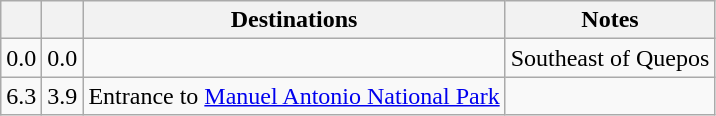<table class="wikitable">
<tr>
<th scope="col"></th>
<th scope="col"></th>
<th scope="col">Destinations</th>
<th scope="col">Notes</th>
</tr>
<tr>
<td>0.0</td>
<td>0.0</td>
<td></td>
<td>Southeast of Quepos</td>
</tr>
<tr>
<td>6.3</td>
<td>3.9</td>
<td>Entrance to <a href='#'>Manuel Antonio National Park</a></td>
<td></td>
</tr>
</table>
